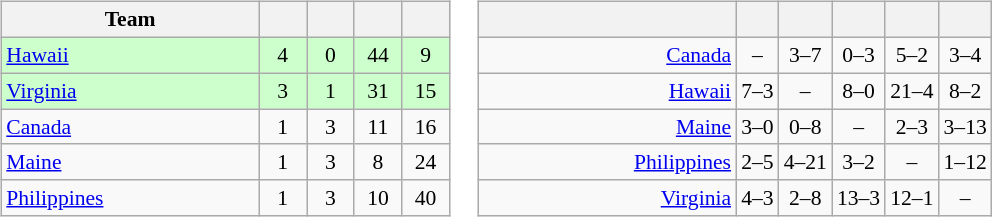<table>
<tr>
<td><br><table class="wikitable" style="text-align: center; font-size: 90%;">
<tr>
<th width=165>Team</th>
<th width=25></th>
<th width=25></th>
<th width=25></th>
<th width=25></th>
</tr>
<tr bgcolor="#ccffcc">
<td align="left"> <a href='#'>Hawaii</a></td>
<td>4</td>
<td>0</td>
<td>44</td>
<td>9</td>
</tr>
<tr bgcolor="#ccffcc">
<td align="left"> <a href='#'>Virginia</a></td>
<td>3</td>
<td>1</td>
<td>31</td>
<td>15</td>
</tr>
<tr>
<td align="left"> <a href='#'>Canada</a></td>
<td>1</td>
<td>3</td>
<td>11</td>
<td>16</td>
</tr>
<tr>
<td align="left"> <a href='#'>Maine</a></td>
<td>1</td>
<td>3</td>
<td>8</td>
<td>24</td>
</tr>
<tr>
<td align="left"> <a href='#'>Philippines</a></td>
<td>1</td>
<td>3</td>
<td>10</td>
<td>40</td>
</tr>
</table>
</td>
<td><br><table class="wikitable" style="text-align:center; font-size:90%;">
<tr>
<th width=165> </th>
<th></th>
<th></th>
<th></th>
<th></th>
<th></th>
</tr>
<tr>
<td style="text-align:right;"><a href='#'>Canada</a> </td>
<td>–</td>
<td>3–7</td>
<td>0–3</td>
<td>5–2</td>
<td>3–4</td>
</tr>
<tr>
<td style="text-align:right;"><a href='#'>Hawaii</a> </td>
<td>7–3</td>
<td>–</td>
<td>8–0</td>
<td>21–4</td>
<td>8–2</td>
</tr>
<tr>
<td style="text-align:right;"><a href='#'>Maine</a> </td>
<td>3–0</td>
<td>0–8</td>
<td>–</td>
<td>2–3</td>
<td>3–13</td>
</tr>
<tr>
<td style="text-align:right;"><a href='#'>Philippines</a> </td>
<td>2–5</td>
<td>4–21</td>
<td>3–2</td>
<td>–</td>
<td>1–12</td>
</tr>
<tr>
<td style="text-align:right;"><a href='#'>Virginia</a> </td>
<td>4–3</td>
<td>2–8</td>
<td>13–3</td>
<td>12–1</td>
<td>–</td>
</tr>
</table>
</td>
</tr>
</table>
